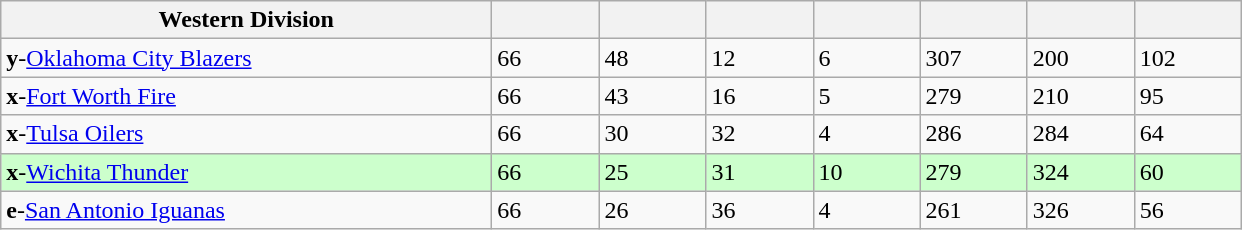<table class="wikitable sortable">
<tr>
<th style="width:20em;" class="unsortable">Western Division</th>
<th style="width:4em;" class="unsortable"></th>
<th style="width:4em;"></th>
<th style="width:4em;"></th>
<th style="width:4em;"></th>
<th style="width:4em;"></th>
<th style="width:4em;"></th>
<th style="width:4em;"></th>
</tr>
<tr>
<td><strong>y</strong>-<a href='#'>Oklahoma City Blazers</a></td>
<td>66</td>
<td>48</td>
<td>12</td>
<td>6</td>
<td>307</td>
<td>200</td>
<td>102</td>
</tr>
<tr>
<td><strong>x</strong>-<a href='#'>Fort Worth Fire</a></td>
<td>66</td>
<td>43</td>
<td>16</td>
<td>5</td>
<td>279</td>
<td>210</td>
<td>95</td>
</tr>
<tr>
<td><strong>x</strong>-<a href='#'>Tulsa Oilers</a></td>
<td>66</td>
<td>30</td>
<td>32</td>
<td>4</td>
<td>286</td>
<td>284</td>
<td>64</td>
</tr>
<tr bgcolor="#ccffcc">
<td><strong>x</strong>-<a href='#'>Wichita Thunder</a></td>
<td>66</td>
<td>25</td>
<td>31</td>
<td>10</td>
<td>279</td>
<td>324</td>
<td>60</td>
</tr>
<tr>
<td><strong>e</strong>-<a href='#'>San Antonio Iguanas</a></td>
<td>66</td>
<td>26</td>
<td>36</td>
<td>4</td>
<td>261</td>
<td>326</td>
<td>56</td>
</tr>
</table>
